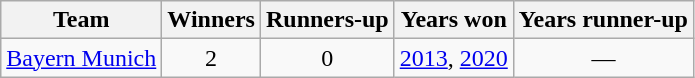<table class="wikitable">
<tr>
<th>Team</th>
<th>Winners</th>
<th>Runners-up</th>
<th class="unsortable">Years won</th>
<th class="unsortable">Years runner-up</th>
</tr>
<tr>
<td><a href='#'>Bayern Munich</a></td>
<td align=center>2</td>
<td align=center>0</td>
<td align=center><a href='#'>2013</a>, <a href='#'>2020</a></td>
<td align=center>—</td>
</tr>
</table>
